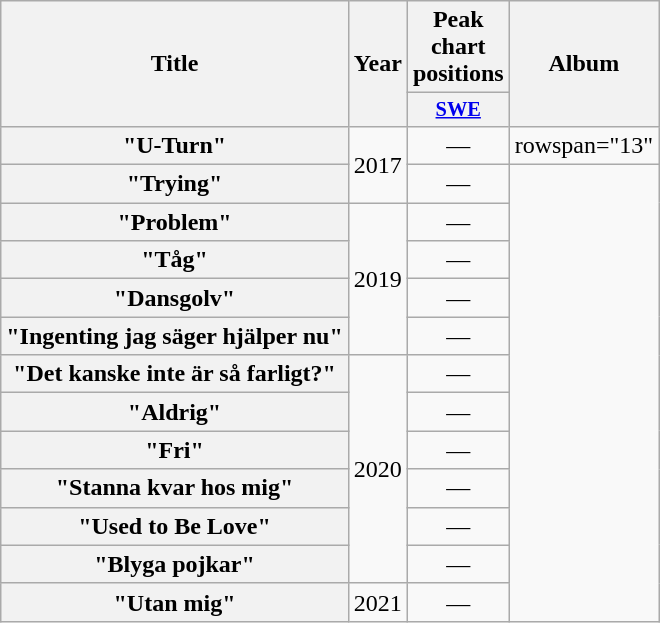<table class="wikitable plainrowheaders" style="text-align:center;">
<tr>
<th scope="col" rowspan="2">Title</th>
<th scope="col" rowspan="2">Year</th>
<th scope="col" colspan="1">Peak chart positions</th>
<th scope="col" rowspan="2">Album</th>
</tr>
<tr>
<th scope="col" style="width:3em;font-size:85%;"><a href='#'>SWE</a></th>
</tr>
<tr>
<th scope="row">"U-Turn"</th>
<td rowspan="2">2017</td>
<td>—</td>
<td>rowspan="13" </td>
</tr>
<tr>
<th scope="row">"Trying"</th>
<td>—</td>
</tr>
<tr>
<th scope="row">"Problem"</th>
<td rowspan="4">2019</td>
<td>—</td>
</tr>
<tr>
<th scope="row">"Tåg"</th>
<td>—</td>
</tr>
<tr>
<th scope="row">"Dansgolv"</th>
<td>—</td>
</tr>
<tr>
<th scope="row">"Ingenting jag säger hjälper nu"</th>
<td>—</td>
</tr>
<tr>
<th scope="row">"Det kanske inte är så farligt?"</th>
<td rowspan="6">2020</td>
<td>—</td>
</tr>
<tr>
<th scope="row">"Aldrig"</th>
<td>—</td>
</tr>
<tr>
<th scope="row">"Fri"</th>
<td>—</td>
</tr>
<tr>
<th scope="row">"Stanna kvar hos mig"</th>
<td>—</td>
</tr>
<tr>
<th scope="row">"Used to Be Love"<br></th>
<td>—</td>
</tr>
<tr>
<th scope="row">"Blyga pojkar"</th>
<td>—</td>
</tr>
<tr>
<th scope="row">"Utan mig"<br></th>
<td>2021</td>
<td>—</td>
</tr>
</table>
